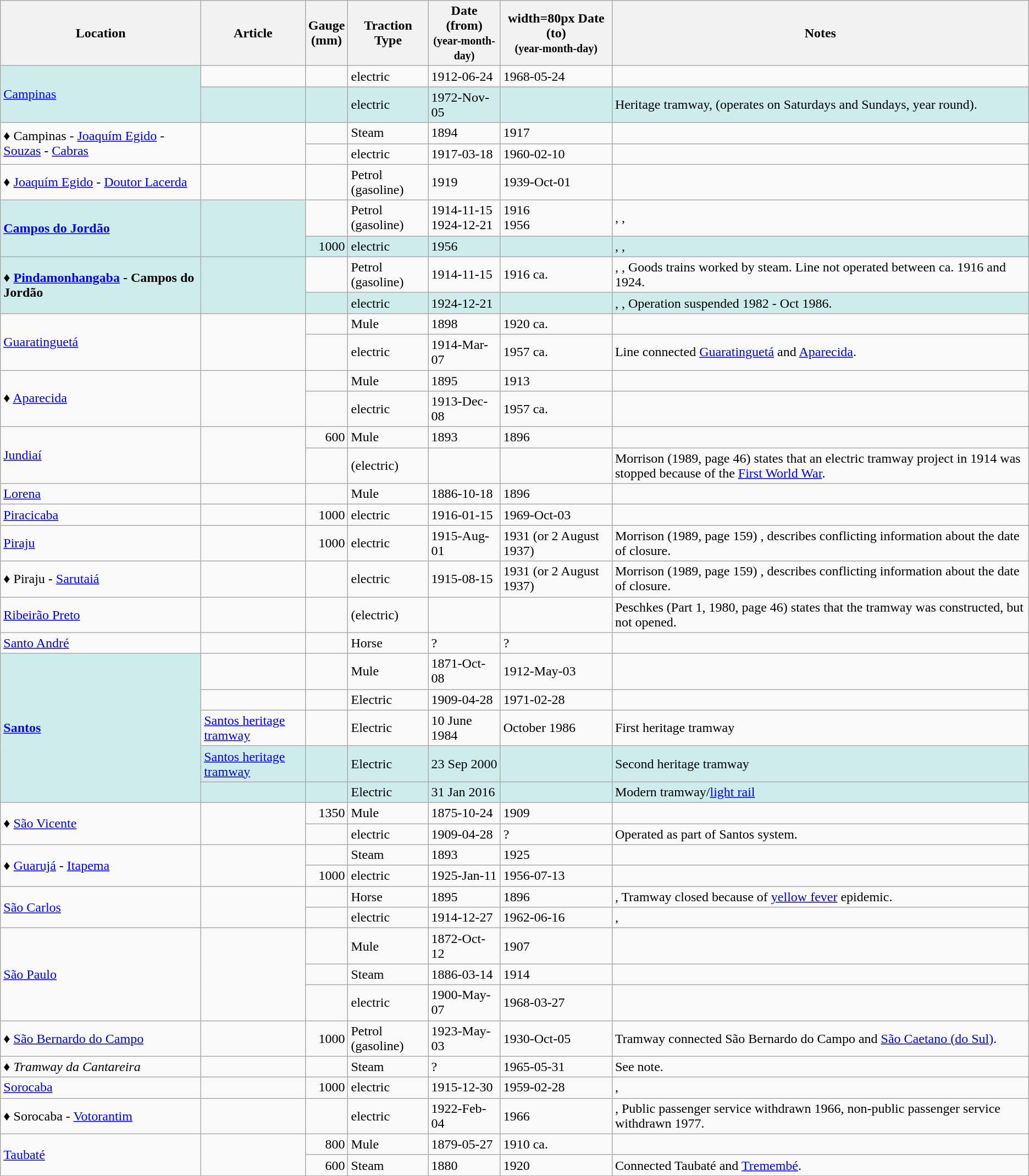<table class="wikitable sortable">
<tr>
<th>Location</th>
<th>Article</th>
<th>Gauge<br> (mm)</th>
<th>Traction<br>Type</th>
<th width=80px>Date (from)<br><small>(year-month-day)</small></th>
<th>width=80px Date (to)<br><small>(year-month-day)</small></th>
<th>Notes</th>
</tr>
<tr>
<td rowspan="2" style="background:#CFECEC"><a href='#'>Campinas</a></td>
<td rowspan=1> </td>
<td align=right></td>
<td>electric</td>
<td>1912-06-24<br></td>
<td>1968-05-24<br></td>
<td></td>
</tr>
<tr>
<td style="background:#CFECEC"></td>
<td style="background:#CFECEC" align=right></td>
<td style="background:#CFECEC">electric</td>
<td style="background:#CFECEC">1972-Nov-05</td>
<td style="background:#CFECEC"></td>
<td style="background:#CFECEC">Heritage tramway, (operates on Saturdays and Sundays, year round).</td>
</tr>
<tr>
<td rowspan="2">♦ Campinas - <a href='#'>Joaquím Egido</a> - <a href='#'>Souzas</a> - <a href='#'>Cabras</a></td>
<td rowspan="2"> </td>
<td align=right></td>
<td>Steam</td>
<td>1894</td>
<td>1917</td>
<td></td>
</tr>
<tr>
<td align=right></td>
<td>electric</td>
<td>1917-03-18</td>
<td>1960-02-10</td>
<td></td>
</tr>
<tr>
<td>♦ <a href='#'>Joaquím Egido</a> - <a href='#'>Doutor Lacerda</a></td>
<td> </td>
<td align=right></td>
<td>Petrol (gasoline)</td>
<td>1919</td>
<td>1939-Oct-01</td>
<td></td>
</tr>
<tr>
<td rowspan="2" style="background:#CFECEC"><strong><a href='#'>Campos do Jordão</a></strong></td>
<td rowspan="2" style="background:#CFECEC"> </td>
<td align=right></td>
<td>Petrol (gasoline)</td>
<td>1914-11-15<br>1924-12-21</td>
<td>1916<br>1956</td>
<td>, , </td>
</tr>
<tr style="background:#CFECEC">
<td align=right>1000</td>
<td>electric</td>
<td>1956</td>
<td> </td>
<td>, , </td>
</tr>
<tr>
<td rowspan="2" style="background:#CFECEC">♦ <strong><a href='#'>Pindamonhangaba</a> - Campos do Jordão</strong></td>
<td rowspan="2" style="background:#CFECEC"> </td>
<td align=right></td>
<td>Petrol (gasoline)</td>
<td>1914-11-15</td>
<td>1916 ca.</td>
<td>, ,  Goods trains worked by steam. Line not operated between ca. 1916 and 1924.</td>
</tr>
<tr style="background:#CFECEC">
<td align=right></td>
<td>electric</td>
<td>1924-12-21</td>
<td> </td>
<td>, ,  Operation suspended 1982 - Oct 1986.</td>
</tr>
<tr>
<td rowspan="2"><a href='#'>Guaratinguetá</a></td>
<td rowspan="2"> </td>
<td align=right></td>
<td>Mule</td>
<td>1898</td>
<td>1920 ca.</td>
<td></td>
</tr>
<tr>
<td align=right></td>
<td>electric</td>
<td>1914-Mar-07</td>
<td>1957 ca.</td>
<td> Line connected <a href='#'>Guaratinguetá</a> and <a href='#'>Aparecida</a>.</td>
</tr>
<tr>
<td rowspan="2">♦ <a href='#'>Aparecida</a></td>
<td rowspan="2"> </td>
<td align=right></td>
<td>Mule</td>
<td>1895</td>
<td>1913</td>
<td></td>
</tr>
<tr>
<td align=right></td>
<td>electric</td>
<td>1913-Dec-08</td>
<td>1957 ca.</td>
<td></td>
</tr>
<tr>
<td rowspan="2"><a href='#'>Jundiaí</a></td>
<td rowspan="2"> </td>
<td align=right>600</td>
<td>Mule</td>
<td>1893</td>
<td>1896</td>
<td></td>
</tr>
<tr>
<td align=right></td>
<td>(electric)</td>
<td> </td>
<td> </td>
<td>Morrison (1989, page 46)  states that an electric tramway project in 1914 was stopped because of the <a href='#'>First World War</a>.</td>
</tr>
<tr>
<td><a href='#'>Lorena</a></td>
<td> </td>
<td align=right></td>
<td>Mule</td>
<td>1886-10-18</td>
<td>1896</td>
<td></td>
</tr>
<tr>
<td><a href='#'>Piracicaba</a></td>
<td> </td>
<td align=right>1000</td>
<td>electric</td>
<td>1916-01-15</td>
<td>1969-Oct-03</td>
<td></td>
</tr>
<tr>
<td><a href='#'>Piraju</a></td>
<td> </td>
<td align=right>1000</td>
<td>electric</td>
<td>1915-Aug-01</td>
<td>1931 (or 2 August 1937)</td>
<td>Morrison (1989, page 159) ,  describes conflicting information about the date of closure.</td>
</tr>
<tr>
<td>♦ Piraju - <a href='#'>Sarutaiá</a></td>
<td> </td>
<td align=right></td>
<td>electric</td>
<td>1915-08-15</td>
<td>1931 (or 2 August 1937)</td>
<td>Morrison (1989, page 159) ,  describes conflicting information about the date of closure.</td>
</tr>
<tr>
<td><a href='#'>Ribeirão Preto</a></td>
<td> </td>
<td align=right></td>
<td>(electric)</td>
<td> </td>
<td> </td>
<td>Peschkes (Part 1, 1980, page 46) states that the tramway was constructed, but not opened.</td>
</tr>
<tr>
<td><a href='#'>Santo André</a></td>
<td> </td>
<td align=right></td>
<td>Horse</td>
<td>?</td>
<td>?</td>
<td> </td>
</tr>
<tr>
<td rowspan="5" style="background:#CFECEC"><strong><a href='#'>Santos</a></strong></td>
<td> </td>
<td align=right></td>
<td>Mule</td>
<td>1871-Oct-08</td>
<td>1912-May-03</td>
<td> </td>
</tr>
<tr>
<td></td>
<td align=right></td>
<td>Electric</td>
<td>1909-04-28</td>
<td>1971-02-28</td>
<td> </td>
</tr>
<tr>
<td><a href='#'>Santos heritage tramway</a></td>
<td align=right></td>
<td>Electric</td>
<td>10 June 1984</td>
<td>October 1986</td>
<td>First heritage tramway</td>
</tr>
<tr style="background:#CFECEC">
<td><a href='#'>Santos heritage tramway</a></td>
<td align=right></td>
<td>Electric</td>
<td>23 Sep 2000</td>
<td></td>
<td>Second heritage tramway</td>
</tr>
<tr style="background:#CFECEC">
<td></td>
<td align=right></td>
<td>Electric</td>
<td>31 Jan 2016</td>
<td></td>
<td>Modern tramway/<a href='#'>light rail</a></td>
</tr>
<tr>
<td rowspan="2">♦ <a href='#'>São Vicente</a></td>
<td rowspan="2"> </td>
<td align=right>1350</td>
<td>Mule</td>
<td>1875-10-24</td>
<td>1909</td>
<td></td>
</tr>
<tr>
<td align=right></td>
<td>electric</td>
<td>1909-04-28</td>
<td>?</td>
<td> Operated as part of Santos system.</td>
</tr>
<tr>
<td rowspan="2">♦ <a href='#'>Guarujá</a> - <a href='#'>Itapema</a></td>
<td rowspan="2"> </td>
<td align=right></td>
<td>Steam</td>
<td>1893</td>
<td>1925</td>
<td></td>
</tr>
<tr>
<td align=right>1000</td>
<td>electric</td>
<td>1925-Jan-11</td>
<td>1956-07-13</td>
<td></td>
</tr>
<tr>
<td rowspan="2"><a href='#'>São Carlos</a></td>
<td rowspan="2"> </td>
<td align=right></td>
<td>Horse</td>
<td>1895</td>
<td>1896</td>
<td>,  Tramway closed because of <a href='#'>yellow fever</a> epidemic.</td>
</tr>
<tr>
<td align=right></td>
<td>electric</td>
<td>1914-12-27</td>
<td>1962-06-16</td>
<td>, </td>
</tr>
<tr>
<td rowspan="3"><a href='#'>São Paulo</a></td>
<td rowspan="3"> </td>
<td align=right></td>
<td>Mule</td>
<td>1872-Oct-12</td>
<td>1907</td>
<td></td>
</tr>
<tr>
<td align=right></td>
<td>Steam</td>
<td>1886-03-14</td>
<td>1914</td>
<td></td>
</tr>
<tr>
<td align=right></td>
<td>electric</td>
<td>1900-May-07</td>
<td>1968-03-27</td>
<td></td>
</tr>
<tr>
<td>♦ <a href='#'>São Bernardo do Campo</a></td>
<td> </td>
<td align=right>1000</td>
<td>Petrol (gasoline)</td>
<td>1923-May-03</td>
<td>1930-Oct-05</td>
<td> Tramway connected São Bernardo do Campo and <a href='#'>São Caetano (do Sul)</a>.</td>
</tr>
<tr>
<td>♦ <em>Tramway da Cantareira</em></td>
<td> </td>
<td align=right></td>
<td>Steam</td>
<td>?</td>
<td>1965-05-31</td>
<td> See note.</td>
</tr>
<tr>
<td><a href='#'>Sorocaba</a></td>
<td> </td>
<td align=right>1000</td>
<td>electric</td>
<td>1915-12-30</td>
<td>1959-02-28</td>
<td>, </td>
</tr>
<tr>
<td>♦ Sorocaba - <a href='#'>Votorantim</a></td>
<td> </td>
<td align=right></td>
<td>electric</td>
<td>1922-Feb-04</td>
<td>1966</td>
<td>,  Public passenger service withdrawn 1966, non-public passenger service withdrawn 1977.</td>
</tr>
<tr>
<td rowspan="2"><a href='#'>Taubaté</a></td>
<td rowspan="2"> </td>
<td align=right>800</td>
<td>Mule</td>
<td>1879-05-27</td>
<td>1910 ca.</td>
<td></td>
</tr>
<tr>
<td align=right>600</td>
<td>Steam</td>
<td>1880</td>
<td>1920</td>
<td> Connected Taubaté and <a href='#'>Tremembé</a>.</td>
</tr>
<tr>
</tr>
</table>
